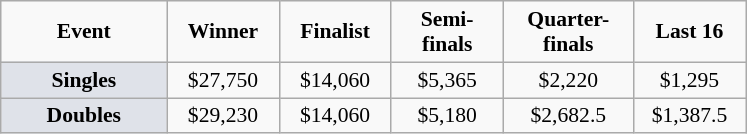<table class="wikitable" style="font-size:90%; text-align:center">
<tr>
<td width="104px"><strong>Event</strong></td>
<td width="68px"><strong>Winner</strong></td>
<td width="68px"><strong>Finalist</strong></td>
<td width="68px"><strong>Semi-finals</strong></td>
<td width="80px"><strong>Quarter-finals</strong></td>
<td width="68px"><strong>Last 16</strong></td>
</tr>
<tr>
<td bgcolor="#dfe2e9"><strong>Singles</strong></td>
<td>$27,750</td>
<td>$14,060</td>
<td>$5,365</td>
<td>$2,220</td>
<td>$1,295</td>
</tr>
<tr>
<td bgcolor="#dfe2e9"><strong>Doubles</strong></td>
<td>$29,230</td>
<td>$14,060</td>
<td>$5,180</td>
<td>$2,682.5</td>
<td>$1,387.5</td>
</tr>
</table>
